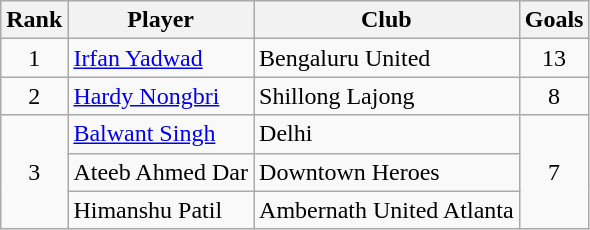<table class="wikitable" style="text-align:"center">
<tr>
<th>Rank</th>
<th>Player</th>
<th>Club</th>
<th>Goals</th>
</tr>
<tr>
<td rowspan="1" align="center">1</td>
<td align="left"> <a href='#'>Irfan Yadwad</a></td>
<td align="left">Bengaluru United</td>
<td rowspan="1" align="center">13</td>
</tr>
<tr>
<td rowspan="1" align="center">2</td>
<td align="left"> <a href='#'>Hardy Nongbri</a></td>
<td align="left">Shillong Lajong</td>
<td rowspan="1" align="center">8</td>
</tr>
<tr>
<td rowspan="3" align="center">3</td>
<td align="left"> <a href='#'>Balwant Singh</a></td>
<td align="left">Delhi</td>
<td rowspan="3" align="center">7</td>
</tr>
<tr>
<td align="left"> Ateeb Ahmed Dar</td>
<td align="left">Downtown Heroes</td>
</tr>
<tr>
<td align="left"> Himanshu Patil</td>
<td align="left">Ambernath United Atlanta</td>
</tr>
</table>
